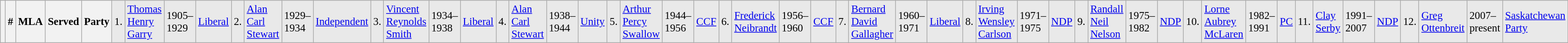<table class="wikitable" style="font-size: 95%; clear:both">
<tr style="background-color:#E9E9E9">
<th></th>
<th style="width: 25px">#</th>
<th style="width: 170px">MLA</th>
<th style="width: 80px">Served</th>
<th style="width: 150px">Party<br></th>
<td>1.</td>
<td><a href='#'>Thomas Henry Garry</a></td>
<td>1905–1929</td>
<td><a href='#'>Liberal</a><br></td>
<td>2.</td>
<td><a href='#'>Alan Carl Stewart</a></td>
<td>1929–1934</td>
<td><a href='#'>Independent</a><br></td>
<td>3.</td>
<td><a href='#'>Vincent Reynolds Smith</a></td>
<td>1934–1938</td>
<td><a href='#'>Liberal</a><br></td>
<td>4.</td>
<td><a href='#'>Alan Carl Stewart</a></td>
<td>1938–1944</td>
<td><a href='#'>Unity</a><br></td>
<td>5.</td>
<td><a href='#'>Arthur Percy Swallow</a></td>
<td>1944–1956</td>
<td><a href='#'>CCF</a><br></td>
<td>6.</td>
<td><a href='#'>Frederick Neibrandt</a></td>
<td>1956–1960</td>
<td><a href='#'>CCF</a><br></td>
<td>7.</td>
<td><a href='#'>Bernard David Gallagher</a></td>
<td>1960–1971</td>
<td><a href='#'>Liberal</a><br></td>
<td>8.</td>
<td><a href='#'>Irving Wensley Carlson</a></td>
<td>1971–1975</td>
<td><a href='#'>NDP</a><br></td>
<td>9.</td>
<td><a href='#'>Randall Neil Nelson</a></td>
<td>1975–1982</td>
<td><a href='#'>NDP</a><br></td>
<td>10.</td>
<td><a href='#'>Lorne Aubrey McLaren</a></td>
<td>1982–1991</td>
<td><a href='#'>PC</a><br></td>
<td>11.</td>
<td><a href='#'>Clay Serby</a></td>
<td>1991–2007</td>
<td><a href='#'>NDP</a><br></td>
<td>12.</td>
<td><a href='#'>Greg Ottenbreit</a></td>
<td>2007–present</td>
<td><a href='#'>Saskatchewan Party</a></td>
</tr>
</table>
